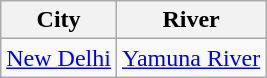<table class="wikitable sortable">
<tr>
<th>City</th>
<th>River</th>
</tr>
<tr>
<td><a href='#'>New Delhi</a></td>
<td><a href='#'>Yamuna River</a></td>
</tr>
</table>
